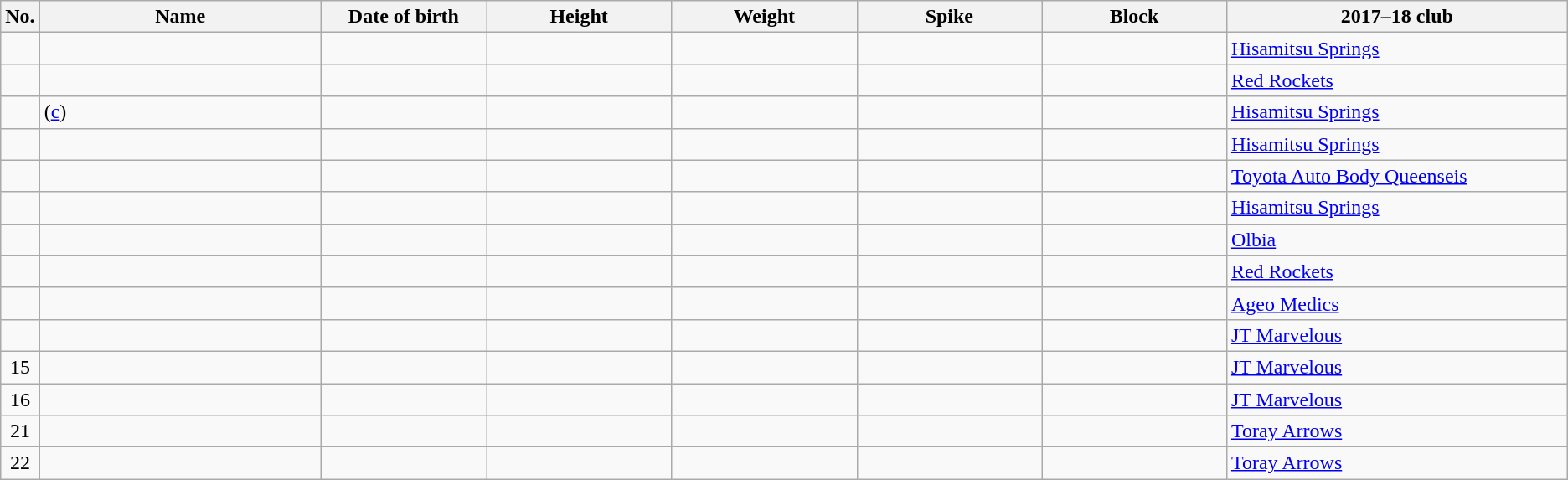<table class="wikitable sortable" style="font-size:100%; text-align:center;">
<tr>
<th>No.</th>
<th style="width:14em">Name</th>
<th style="width:8em">Date of birth</th>
<th style="width:9em">Height</th>
<th style="width:9em">Weight</th>
<th style="width:9em">Spike</th>
<th style="width:9em">Block</th>
<th style="width:17em">2017–18 club</th>
</tr>
<tr>
<td></td>
<td align=left></td>
<td align=right></td>
<td></td>
<td></td>
<td></td>
<td></td>
<td align=left> <a href='#'>Hisamitsu Springs</a></td>
</tr>
<tr>
<td></td>
<td align=left></td>
<td align=right></td>
<td></td>
<td></td>
<td></td>
<td></td>
<td align=left> <a href='#'>Red Rockets</a></td>
</tr>
<tr>
<td></td>
<td align=left> (<a href='#'>c</a>)</td>
<td align=right></td>
<td></td>
<td></td>
<td></td>
<td></td>
<td align=left> <a href='#'>Hisamitsu Springs</a></td>
</tr>
<tr>
<td></td>
<td align=left></td>
<td align=right></td>
<td></td>
<td></td>
<td></td>
<td></td>
<td align=left> <a href='#'>Hisamitsu Springs</a></td>
</tr>
<tr>
<td></td>
<td align=left></td>
<td align=right></td>
<td></td>
<td></td>
<td></td>
<td></td>
<td align=left> <a href='#'>Toyota Auto Body Queenseis</a></td>
</tr>
<tr>
<td></td>
<td align=left></td>
<td align=right></td>
<td></td>
<td></td>
<td></td>
<td></td>
<td align=left> <a href='#'>Hisamitsu Springs</a></td>
</tr>
<tr>
<td></td>
<td align=left></td>
<td align=right></td>
<td></td>
<td></td>
<td></td>
<td></td>
<td align=left> <a href='#'>Olbia</a></td>
</tr>
<tr>
<td></td>
<td align=left></td>
<td align=right></td>
<td></td>
<td></td>
<td></td>
<td></td>
<td align=left> <a href='#'>Red Rockets</a></td>
</tr>
<tr>
<td></td>
<td align=left></td>
<td align=right></td>
<td></td>
<td></td>
<td></td>
<td></td>
<td align=left> <a href='#'>Ageo Medics</a></td>
</tr>
<tr>
<td></td>
<td align=left></td>
<td align=right></td>
<td></td>
<td></td>
<td></td>
<td></td>
<td align=left> <a href='#'>JT Marvelous</a></td>
</tr>
<tr>
<td>15</td>
<td align=left></td>
<td align=right></td>
<td></td>
<td></td>
<td></td>
<td></td>
<td align=left> <a href='#'>JT Marvelous</a></td>
</tr>
<tr>
<td>16</td>
<td align=left></td>
<td align=right></td>
<td></td>
<td></td>
<td></td>
<td></td>
<td align=left> <a href='#'>JT Marvelous</a></td>
</tr>
<tr>
<td>21</td>
<td align=left></td>
<td align=right></td>
<td></td>
<td></td>
<td></td>
<td></td>
<td align=left> <a href='#'>Toray Arrows</a></td>
</tr>
<tr>
<td>22</td>
<td align=left></td>
<td align=right></td>
<td></td>
<td></td>
<td></td>
<td></td>
<td align=left> <a href='#'>Toray Arrows</a></td>
</tr>
</table>
